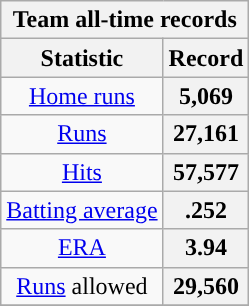<table class="wikitable" style="text-align:center">
<tr>
<th colspan=2>Team all-time records</th>
</tr>
<tr>
<th scope="col">Statistic</th>
<th scope="col" class="unsortable">Record</th>
</tr>
<tr>
<td><a href='#'>Home runs</a></td>
<th scope="row">5,069</th>
</tr>
<tr>
<td><a href='#'>Runs</a></td>
<th scope="row">27,161</th>
</tr>
<tr>
<td><a href='#'>Hits</a></td>
<th scope="row">57,577</th>
</tr>
<tr>
<td><a href='#'>Batting average</a></td>
<th scope="row">.252</th>
</tr>
<tr>
<td><a href='#'>ERA</a></td>
<th scope="row">3.94</th>
</tr>
<tr>
<td><a href='#'>Runs</a> allowed</td>
<th scope="row">29,560</th>
</tr>
<tr>
</tr>
</table>
